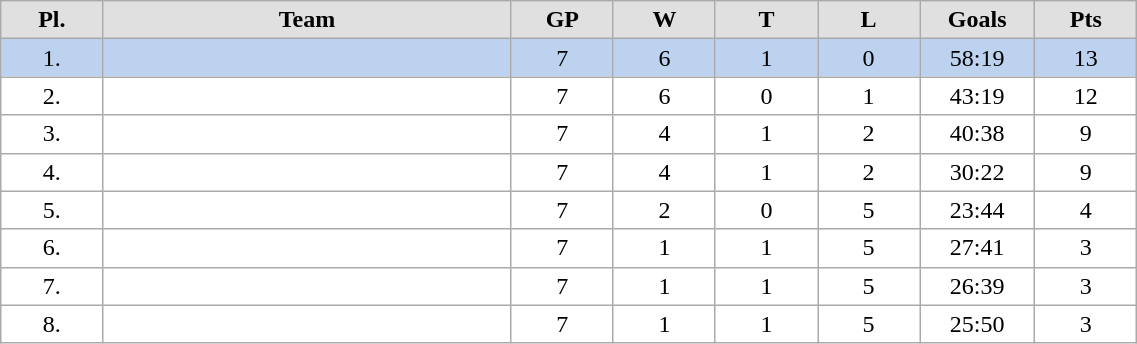<table class="wikitable" width="60%">
<tr style="font-weight:bold; background-color:#e0e0e0;" align="center" |>
<td width="5%">Pl.</td>
<td width="20%">Team</td>
<td width="5%">GP</td>
<td width="5%">W</td>
<td width="5%">T</td>
<td width="5%">L</td>
<td width="5%">Goals</td>
<td width="5%">Pts</td>
</tr>
<tr align="center" bgcolor="#BCD2EE">
<td>1.</td>
<td align="left"></td>
<td>7</td>
<td>6</td>
<td>1</td>
<td>0</td>
<td>58:19</td>
<td>13</td>
</tr>
<tr align="center" bgcolor="#FFFFFF">
<td>2.</td>
<td align="left"></td>
<td>7</td>
<td>6</td>
<td>0</td>
<td>1</td>
<td>43:19</td>
<td>12</td>
</tr>
<tr align="center" bgcolor="#FFFFFF">
<td>3.</td>
<td align="left"></td>
<td>7</td>
<td>4</td>
<td>1</td>
<td>2</td>
<td>40:38</td>
<td>9</td>
</tr>
<tr align="center" bgcolor="#FFFFFF">
<td>4.</td>
<td align="left"></td>
<td>7</td>
<td>4</td>
<td>1</td>
<td>2</td>
<td>30:22</td>
<td>9</td>
</tr>
<tr align="center" bgcolor="#FFFFFF">
<td>5.</td>
<td align="left"></td>
<td>7</td>
<td>2</td>
<td>0</td>
<td>5</td>
<td>23:44</td>
<td>4</td>
</tr>
<tr align="center" bgcolor="#FFFFFF">
<td>6.</td>
<td align="left"></td>
<td>7</td>
<td>1</td>
<td>1</td>
<td>5</td>
<td>27:41</td>
<td>3</td>
</tr>
<tr align="center" bgcolor="#FFFFFF">
<td>7.</td>
<td align="left"></td>
<td>7</td>
<td>1</td>
<td>1</td>
<td>5</td>
<td>26:39</td>
<td>3</td>
</tr>
<tr align="center" bgcolor="#FFFFFF">
<td>8.</td>
<td align="left"></td>
<td>7</td>
<td>1</td>
<td>1</td>
<td>5</td>
<td>25:50</td>
<td>3</td>
</tr>
</table>
